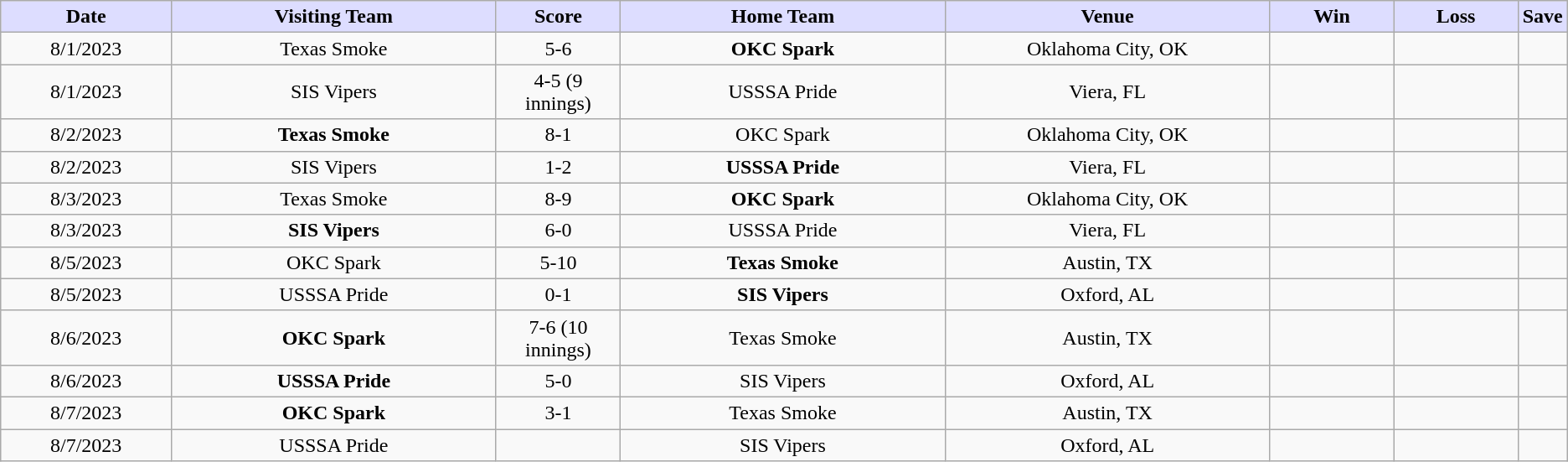<table class="wikitable"  style="text-align:center;">
<tr>
<th style="background:#ddf; width:11%;">Date</th>
<th style="background:#ddf; width:21%;">Visiting Team</th>
<th style="background:#ddf; width:8%;">Score</th>
<th style="background:#ddf; width:21%;">Home Team</th>
<th style="background:#ddf; width:21%;">Venue</th>
<th style="background:#ddf; width:8%;">Win</th>
<th style="background:#ddf; width:8%;">Loss</th>
<th style="background:#ddf; width:8%;">Save</th>
</tr>
<tr>
<td>8/1/2023</td>
<td>Texas Smoke</td>
<td>5-6</td>
<td><strong>OKC Spark</strong></td>
<td>Oklahoma City, OK</td>
<td></td>
<td></td>
<td></td>
</tr>
<tr>
<td>8/1/2023</td>
<td>SIS Vipers</td>
<td>4-5 (9 innings)</td>
<td>USSSA Pride</td>
<td>Viera, FL</td>
<td></td>
<td></td>
<td></td>
</tr>
<tr>
<td>8/2/2023</td>
<td><strong>Texas Smoke</strong></td>
<td>8-1</td>
<td>OKC Spark</td>
<td>Oklahoma City, OK</td>
<td></td>
<td></td>
<td></td>
</tr>
<tr>
<td>8/2/2023</td>
<td>SIS Vipers</td>
<td>1-2</td>
<td><strong>USSSA Pride</strong></td>
<td>Viera, FL</td>
<td></td>
<td></td>
<td></td>
</tr>
<tr>
<td>8/3/2023</td>
<td>Texas Smoke</td>
<td>8-9</td>
<td><strong>OKC Spark</strong></td>
<td>Oklahoma City, OK</td>
<td></td>
<td></td>
<td></td>
</tr>
<tr>
<td>8/3/2023</td>
<td><strong>SIS Vipers</strong></td>
<td>6-0</td>
<td>USSSA Pride</td>
<td>Viera, FL</td>
<td></td>
<td></td>
<td></td>
</tr>
<tr>
<td>8/5/2023</td>
<td>OKC Spark</td>
<td>5-10</td>
<td><strong>Texas Smoke</strong></td>
<td>Austin, TX</td>
<td></td>
<td></td>
<td></td>
</tr>
<tr>
<td>8/5/2023</td>
<td>USSSA Pride</td>
<td>0-1</td>
<td><strong>SIS Vipers</strong></td>
<td>Oxford, AL</td>
<td></td>
<td></td>
<td></td>
</tr>
<tr>
<td>8/6/2023</td>
<td><strong>OKC Spark</strong></td>
<td>7-6 (10 innings)</td>
<td>Texas Smoke</td>
<td>Austin, TX</td>
<td></td>
<td></td>
<td></td>
</tr>
<tr>
<td>8/6/2023</td>
<td><strong>USSSA Pride</strong></td>
<td>5-0</td>
<td>SIS Vipers</td>
<td>Oxford, AL</td>
<td></td>
<td></td>
<td></td>
</tr>
<tr>
<td>8/7/2023</td>
<td><strong>OKC Spark</strong></td>
<td>3-1</td>
<td>Texas Smoke</td>
<td>Austin, TX</td>
<td></td>
<td></td>
<td></td>
</tr>
<tr>
<td>8/7/2023</td>
<td>USSSA Pride</td>
<td></td>
<td>SIS Vipers</td>
<td>Oxford, AL</td>
<td></td>
<td></td>
<td></td>
</tr>
</table>
